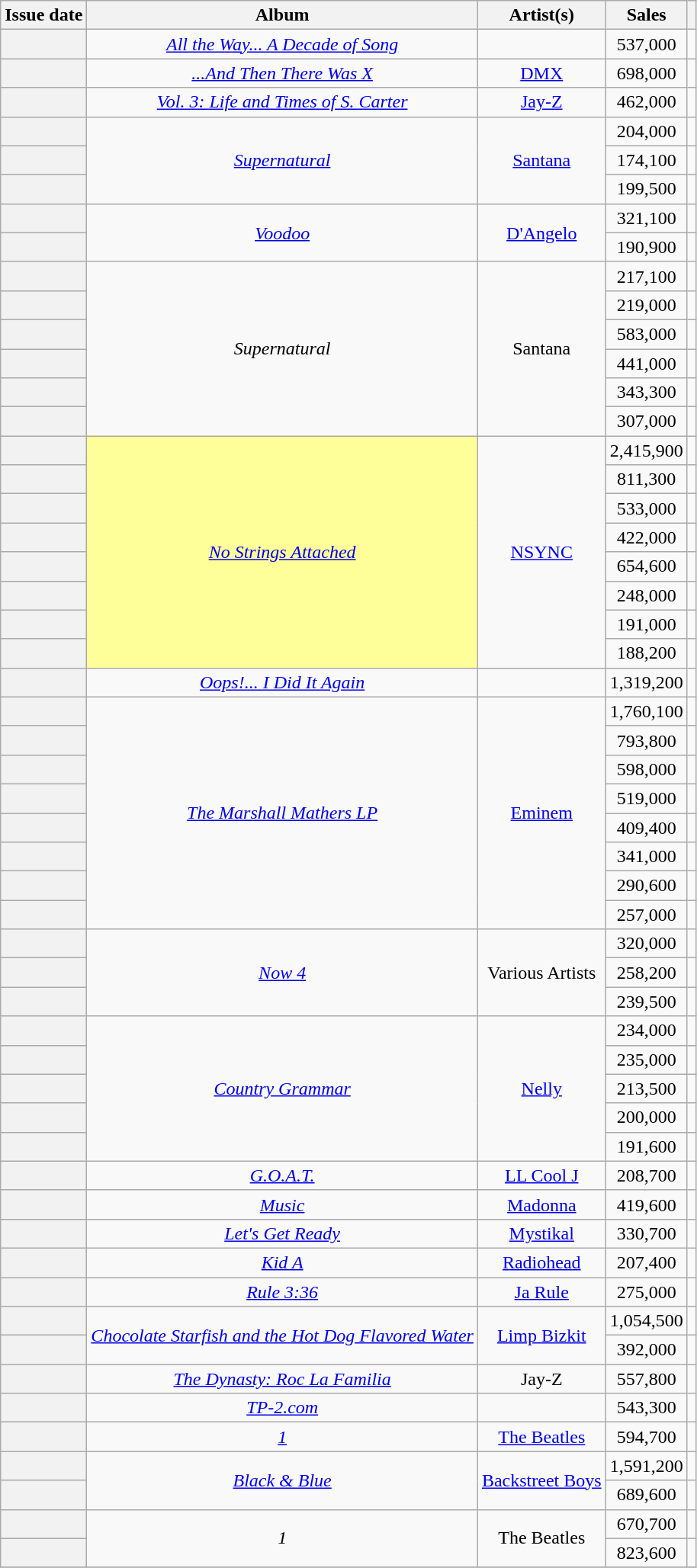<table class="wikitable sortable plainrowheaders" style="text-align: center">
<tr>
<th scope=col>Issue date</th>
<th scope=col>Album</th>
<th scope=col>Artist(s)</th>
<th scope=col>Sales</th>
<th scope=col class="unsortable"></th>
</tr>
<tr>
<th scope="row"></th>
<td align="center"><em><a href='#'>All the Way... A Decade of Song</a></em></td>
<td align="center"></td>
<td align="center">537,000</td>
<td align="center"></td>
</tr>
<tr>
<th scope="row"></th>
<td align="center"><em><a href='#'>...And Then There Was X</a></em></td>
<td align="center"><a href='#'>DMX</a></td>
<td align="center">698,000</td>
<td align="center"></td>
</tr>
<tr>
<th scope="row"></th>
<td align="center"><em><a href='#'>Vol. 3: Life and Times of S. Carter</a></em></td>
<td align="center"><a href='#'>Jay-Z</a></td>
<td align="center">462,000</td>
<td align="center"></td>
</tr>
<tr>
<th scope="row"></th>
<td align="center" rowspan=3><em><a href='#'>Supernatural</a></em></td>
<td align="center" rowspan=3><a href='#'>Santana</a></td>
<td align="center">204,000</td>
<td align="center"></td>
</tr>
<tr>
<th scope="row"></th>
<td align="center">174,100</td>
<td align="center"></td>
</tr>
<tr>
<th scope="row"></th>
<td align="center">199,500</td>
<td align="center"></td>
</tr>
<tr>
<th scope="row"></th>
<td align="center" rowspan=2><em><a href='#'>Voodoo</a></em></td>
<td align="center" rowspan=2><a href='#'>D'Angelo</a></td>
<td align="center">321,100</td>
<td align="center"></td>
</tr>
<tr>
<th scope="row"></th>
<td align="center">190,900</td>
<td align="center"></td>
</tr>
<tr>
<th scope="row"></th>
<td align="center" rowspan=6><em>Supernatural</em></td>
<td align="center" rowspan=6>Santana</td>
<td align="center">217,100</td>
<td align="center"></td>
</tr>
<tr>
<th scope="row"></th>
<td align="center">219,000</td>
<td align="center"></td>
</tr>
<tr>
<th scope="row"></th>
<td align="center">583,000</td>
<td align="center"></td>
</tr>
<tr>
<th scope="row"></th>
<td align="center">441,000</td>
<td align="center"></td>
</tr>
<tr>
<th scope="row"></th>
<td align="center">343,300</td>
<td align="center"></td>
</tr>
<tr>
<th scope="row"></th>
<td align="center">307,000</td>
<td align="center"></td>
</tr>
<tr>
<th scope="row"></th>
<td bgcolor=#FFFF99 style="text-align: center;" rowspan=8><em><a href='#'>No Strings Attached</a></em> </td>
<td align="center" rowspan=8><a href='#'>NSYNC</a></td>
<td align="center">2,415,900</td>
<td align="center"></td>
</tr>
<tr>
<th scope="row"></th>
<td align="center">811,300</td>
<td align="center"></td>
</tr>
<tr>
<th scope="row"></th>
<td align="center">533,000</td>
<td align="center"></td>
</tr>
<tr>
<th scope="row"></th>
<td align="center">422,000</td>
<td align="center"></td>
</tr>
<tr>
<th scope="row"></th>
<td align="center">654,600</td>
<td align="center"></td>
</tr>
<tr>
<th scope="row"></th>
<td align="center">248,000</td>
<td align="center"></td>
</tr>
<tr>
<th scope="row"></th>
<td align="center">191,000</td>
<td align="center"></td>
</tr>
<tr>
<th scope="row"></th>
<td align="center">188,200</td>
<td align="center"></td>
</tr>
<tr>
<th scope="row"></th>
<td align="center"><em><a href='#'>Oops!... I Did It Again</a></em></td>
<td align="center"></td>
<td align="center">1,319,200</td>
<td align="center"></td>
</tr>
<tr>
<th scope="row"></th>
<td align="center" rowspan=8><em><a href='#'>The Marshall Mathers LP</a></em></td>
<td align="center" rowspan=8><a href='#'>Eminem</a></td>
<td align="center">1,760,100</td>
<td align="center"></td>
</tr>
<tr>
<th scope="row"></th>
<td align="center">793,800</td>
<td align="center"></td>
</tr>
<tr>
<th scope="row"></th>
<td align="center">598,000</td>
<td align="center"></td>
</tr>
<tr>
<th scope="row"></th>
<td align="center">519,000</td>
<td align="center"></td>
</tr>
<tr>
<th scope="row"></th>
<td align="center">409,400</td>
<td align="center"></td>
</tr>
<tr>
<th scope="row"></th>
<td align="center">341,000</td>
<td align="center"></td>
</tr>
<tr>
<th scope="row"></th>
<td align="center">290,600</td>
<td align="center"></td>
</tr>
<tr>
<th scope="row"></th>
<td align="center">257,000</td>
<td align="center"></td>
</tr>
<tr>
<th scope="row"></th>
<td align="center" rowspan=3><em><a href='#'>Now 4</a></em></td>
<td align="center" rowspan=3>Various Artists</td>
<td align="center">320,000</td>
<td align="center"></td>
</tr>
<tr>
<th scope="row"></th>
<td align="center">258,200</td>
<td align="center"></td>
</tr>
<tr>
<th scope="row"></th>
<td align="center">239,500</td>
<td align="center"></td>
</tr>
<tr>
<th scope="row"></th>
<td align="center" rowspan=5><em><a href='#'>Country Grammar</a></em></td>
<td align="center" rowspan=5><a href='#'>Nelly</a></td>
<td align="center">234,000</td>
<td align="center"></td>
</tr>
<tr>
<th scope="row"></th>
<td align="center">235,000</td>
<td align="center"></td>
</tr>
<tr>
<th scope="row"></th>
<td align="center">213,500</td>
<td align="center"></td>
</tr>
<tr>
<th scope="row"></th>
<td align="center">200,000</td>
<td align="center"></td>
</tr>
<tr>
<th scope="row"></th>
<td align="center">191,600</td>
<td align="center"></td>
</tr>
<tr>
<th scope="row"></th>
<td align="center"><em><a href='#'>G.O.A.T.</a></em></td>
<td align="center"><a href='#'>LL Cool J</a></td>
<td align="center">208,700</td>
<td align="center"></td>
</tr>
<tr>
<th scope="row"></th>
<td align="center"><em><a href='#'>Music</a></em></td>
<td align="center"><a href='#'>Madonna</a></td>
<td align="center">419,600</td>
<td align="center"></td>
</tr>
<tr>
<th scope="row"></th>
<td align="center"><em><a href='#'>Let's Get Ready</a></em></td>
<td align="center"><a href='#'>Mystikal</a></td>
<td align="center">330,700</td>
<td align="center"></td>
</tr>
<tr>
<th scope="row"></th>
<td align="center"><em><a href='#'>Kid A</a></em></td>
<td align="center"><a href='#'>Radiohead</a></td>
<td align="center">207,400</td>
<td align="center"></td>
</tr>
<tr>
<th scope="row"></th>
<td align="center"><em><a href='#'>Rule 3:36</a></em></td>
<td align="center"><a href='#'>Ja Rule</a></td>
<td align="center">275,000</td>
<td align="center"></td>
</tr>
<tr>
<th scope="row"></th>
<td align="center" rowspan=2><em><a href='#'>Chocolate Starfish and the Hot Dog Flavored Water</a></em></td>
<td align="center" rowspan=2><a href='#'>Limp Bizkit</a></td>
<td align="center">1,054,500</td>
<td align="center"></td>
</tr>
<tr>
<th scope="row"></th>
<td align="center">392,000</td>
<td align="center"></td>
</tr>
<tr>
<th scope="row"></th>
<td align="center"><em><a href='#'>The Dynasty: Roc La Familia</a></em></td>
<td align="center">Jay-Z</td>
<td align="center">557,800</td>
<td align="center"></td>
</tr>
<tr>
<th scope="row"></th>
<td align="center"><em><a href='#'>TP-2.com</a></em></td>
<td align="center"></td>
<td align="center">543,300</td>
<td align="center"></td>
</tr>
<tr>
<th scope="row"></th>
<td align="center"><em><a href='#'>1</a></em></td>
<td align="center" data-sort-value="Beatles, The"><a href='#'>The Beatles</a></td>
<td align="center">594,700</td>
<td align="center"></td>
</tr>
<tr>
<th scope="row"></th>
<td align="center" rowspan=2><em><a href='#'>Black & Blue</a></em></td>
<td align="center" rowspan=2><a href='#'>Backstreet Boys</a></td>
<td align="center">1,591,200</td>
<td align="center"></td>
</tr>
<tr>
<th scope="row"></th>
<td align="center">689,600</td>
<td align="center"></td>
</tr>
<tr>
<th scope="row"></th>
<td align="center" rowspan=2><em>1</em></td>
<td align="center" rowspan=2 data-sort-value="Beatles, The">The Beatles</td>
<td align="center">670,700</td>
<td align="center"></td>
</tr>
<tr>
<th scope="row"></th>
<td align="center">823,600</td>
<td align="center"></td>
</tr>
<tr>
</tr>
</table>
